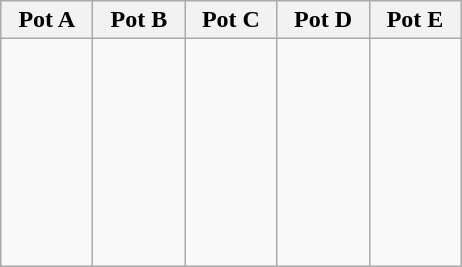<table class="wikitable">
<tr>
<th width=15%>Pot A</th>
<th width=15%>Pot B</th>
<th width=15%>Pot C</th>
<th width=15%>Pot D</th>
<th width=15%>Pot E</th>
</tr>
<tr valign="top">
<td><br><strong></strong><br>
<strong></strong><br>
<strong></strong><br>
<strong></strong><br>
<strong></strong><br>
<br>
<strong></strong><br></td>
<td><br><strong></strong><br>
<strong></strong><br>
<strong></strong><br>
<strong></strong><br>
<br>
<br>
<strong></strong><br></td>
<td><br><br>
<br>
<br>
<br>
<br>
<br>
<br></td>
<td><br><strong></strong><br>
<strong></strong><br>
<br>
<br>
<br>
<br>
</td>
<td><br><br>
<br>
<br>
<br></td>
</tr>
</table>
